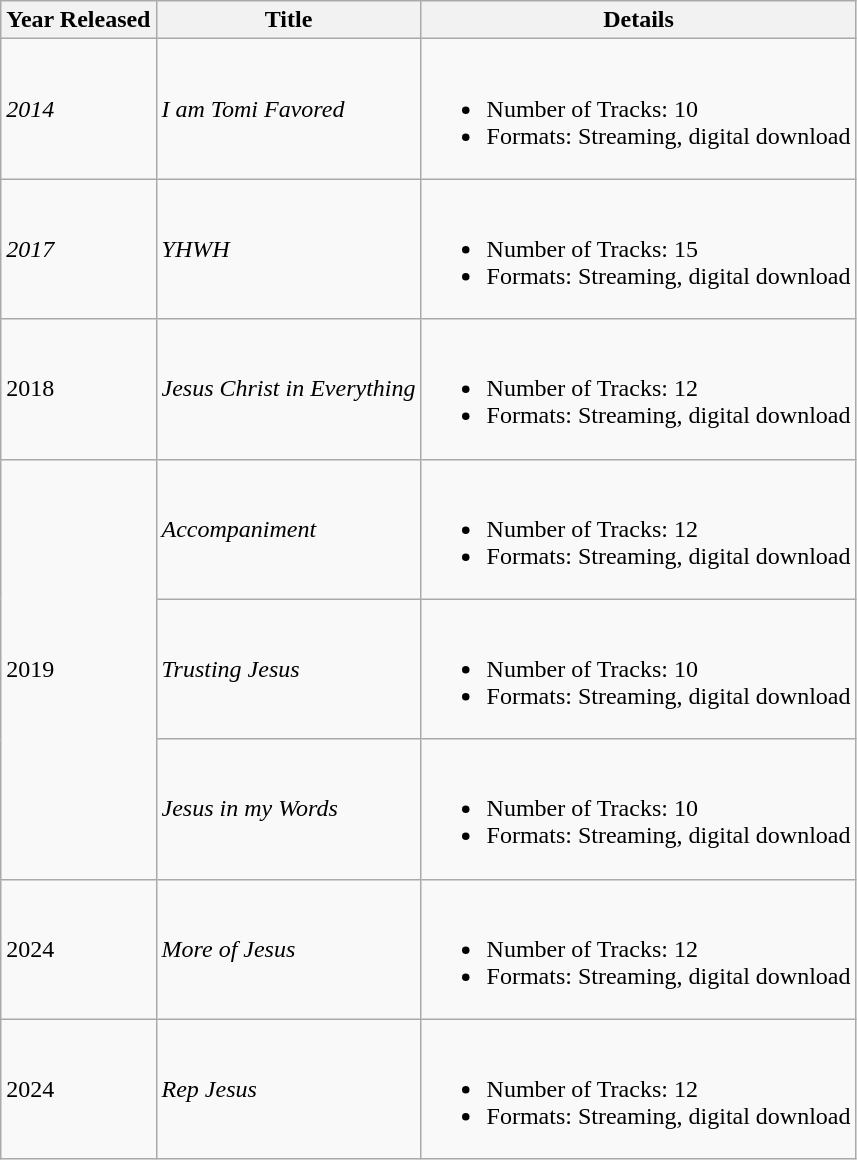<table class="wikitable">
<tr>
<th>Year Released</th>
<th>Title</th>
<th>Details</th>
</tr>
<tr>
<td><em>2014</em></td>
<td><em>I am Tomi Favored</em></td>
<td><br><ul><li>Number of Tracks: 10</li><li>Formats: Streaming, digital download</li></ul></td>
</tr>
<tr>
<td><em>2017</em></td>
<td><em>YHWH</em></td>
<td><br><ul><li>Number of Tracks: 15</li><li>Formats: Streaming, digital download</li></ul></td>
</tr>
<tr>
<td>2018</td>
<td><em>Jesus Christ in Everything</em></td>
<td><br><ul><li>Number of Tracks: 12</li><li>Formats: Streaming, digital download</li></ul></td>
</tr>
<tr>
<td rowspan="3">2019</td>
<td><em>Accompaniment</em></td>
<td><br><ul><li>Number of Tracks: 12</li><li>Formats: Streaming, digital download</li></ul></td>
</tr>
<tr>
<td><em>Trusting Jesus</em></td>
<td><br><ul><li>Number of Tracks: 10</li><li>Formats: Streaming, digital download</li></ul></td>
</tr>
<tr>
<td><em>Jesus in my Words</em></td>
<td><br><ul><li>Number of Tracks: 10</li><li>Formats: Streaming, digital download</li></ul></td>
</tr>
<tr>
<td>2024</td>
<td><em>More of Jesus</em></td>
<td><br><ul><li>Number of Tracks: 12</li><li>Formats: Streaming, digital download</li></ul></td>
</tr>
<tr>
<td>2024</td>
<td><em>Rep Jesus</em></td>
<td><br><ul><li>Number of Tracks: 12</li><li>Formats: Streaming, digital download</li></ul></td>
</tr>
</table>
